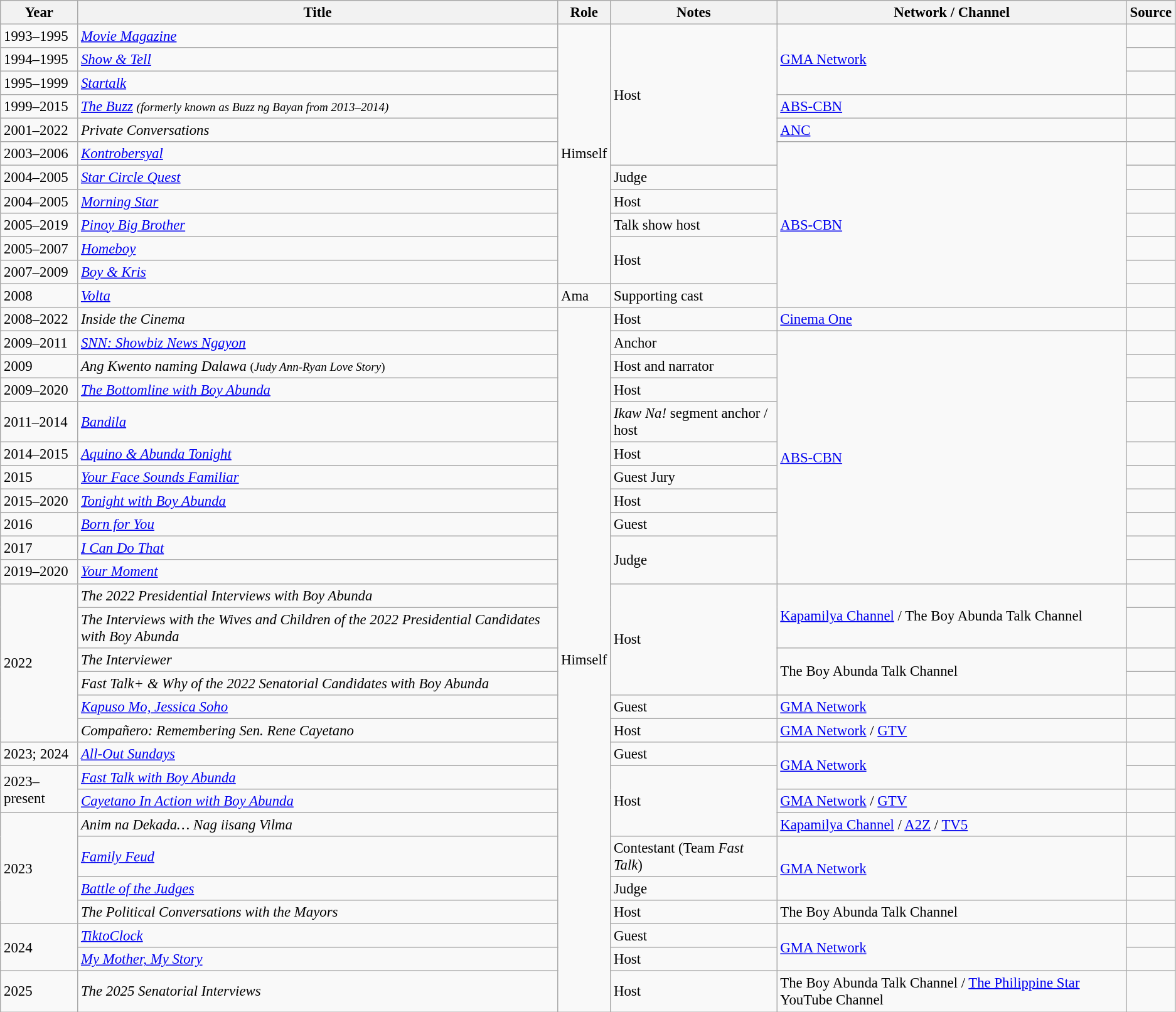<table class="wikitable" style="font-size: 95%;">
<tr>
<th>Year</th>
<th>Title</th>
<th>Role</th>
<th>Notes</th>
<th>Network / Channel</th>
<th>Source</th>
</tr>
<tr>
<td>1993–1995</td>
<td><em><a href='#'>Movie Magazine</a></em></td>
<td rowspan="11">Himself</td>
<td rowspan="6">Host</td>
<td rowspan="3"><a href='#'>GMA Network</a></td>
<td></td>
</tr>
<tr>
<td>1994–1995</td>
<td><em><a href='#'>Show & Tell</a></em></td>
<td></td>
</tr>
<tr>
<td>1995–1999</td>
<td><em><a href='#'>Startalk</a></em></td>
<td></td>
</tr>
<tr>
<td>1999–2015</td>
<td><em><a href='#'>The Buzz</a></em> <small><em>(formerly known as Buzz ng Bayan from 2013–2014)</em></small></td>
<td><a href='#'>ABS-CBN</a></td>
<td></td>
</tr>
<tr>
<td>2001–2022</td>
<td><em>Private Conversations</em></td>
<td><a href='#'>ANC</a></td>
<td></td>
</tr>
<tr>
<td>2003–2006</td>
<td><em><a href='#'>Kontrobersyal</a></em></td>
<td rowspan="7"><a href='#'>ABS-CBN</a></td>
<td></td>
</tr>
<tr>
<td>2004–2005</td>
<td><em><a href='#'>Star Circle Quest</a></em></td>
<td>Judge</td>
<td></td>
</tr>
<tr>
<td>2004–2005</td>
<td><em><a href='#'>Morning Star</a></em></td>
<td>Host</td>
<td></td>
</tr>
<tr>
<td>2005–2019</td>
<td><em><a href='#'>Pinoy Big Brother</a></em></td>
<td>Talk show host</td>
<td></td>
</tr>
<tr>
<td>2005–2007</td>
<td><em><a href='#'>Homeboy</a></em></td>
<td rowspan="2">Host</td>
<td></td>
</tr>
<tr>
<td>2007–2009</td>
<td><em><a href='#'>Boy & Kris</a></em></td>
<td></td>
</tr>
<tr>
<td>2008</td>
<td><em><a href='#'>Volta</a></em></td>
<td>Ama</td>
<td>Supporting cast</td>
<td></td>
</tr>
<tr>
<td>2008–2022</td>
<td><em>Inside the Cinema</em></td>
<td rowspan="27">Himself</td>
<td>Host</td>
<td><a href='#'>Cinema One</a></td>
<td></td>
</tr>
<tr>
<td>2009–2011</td>
<td><em><a href='#'>SNN: Showbiz News Ngayon</a></em></td>
<td>Anchor</td>
<td rowspan="10"><a href='#'>ABS-CBN</a></td>
<td></td>
</tr>
<tr>
<td>2009</td>
<td><em>Ang Kwento naming Dalawa</em> <small>(<em>Judy Ann-Ryan Love Story</em>)</small></td>
<td>Host and narrator</td>
<td></td>
</tr>
<tr>
<td>2009–2020</td>
<td><em><a href='#'>The Bottomline with Boy Abunda</a></em></td>
<td>Host</td>
<td></td>
</tr>
<tr>
<td>2011–2014</td>
<td><em><a href='#'>Bandila</a></em></td>
<td><em>Ikaw Na!</em> segment anchor / host</td>
<td></td>
</tr>
<tr>
<td>2014–2015</td>
<td><em><a href='#'>Aquino & Abunda Tonight</a></em></td>
<td>Host</td>
<td></td>
</tr>
<tr>
<td>2015</td>
<td><em><a href='#'>Your Face Sounds Familiar</a></em></td>
<td>Guest Jury</td>
<td></td>
</tr>
<tr>
<td>2015–2020</td>
<td><em><a href='#'>Tonight with Boy Abunda</a></em></td>
<td>Host</td>
<td></td>
</tr>
<tr>
<td>2016</td>
<td><em><a href='#'>Born for You</a></em></td>
<td>Guest</td>
<td></td>
</tr>
<tr>
<td>2017</td>
<td><em><a href='#'>I Can Do That</a></em></td>
<td rowspan="2">Judge</td>
<td></td>
</tr>
<tr>
<td>2019–2020</td>
<td><em><a href='#'>Your Moment</a></em></td>
<td></td>
</tr>
<tr>
<td rowspan="6">2022</td>
<td><em>The 2022 Presidential Interviews with Boy Abunda</em></td>
<td rowspan="4">Host</td>
<td rowspan="2"><a href='#'>Kapamilya Channel</a> / The Boy Abunda Talk Channel</td>
<td></td>
</tr>
<tr>
<td><em>The Interviews with the Wives and Children of the 2022 Presidential Candidates with Boy Abunda</em></td>
<td></td>
</tr>
<tr>
<td><em>The Interviewer</em></td>
<td rowspan="2">The Boy Abunda Talk Channel</td>
<td></td>
</tr>
<tr>
<td><em>Fast Talk+ & Why of the 2022 Senatorial Candidates with Boy Abunda</em></td>
<td></td>
</tr>
<tr>
<td><em><a href='#'>Kapuso Mo, Jessica Soho</a></em></td>
<td>Guest</td>
<td><a href='#'>GMA Network</a></td>
<td></td>
</tr>
<tr>
<td><em>Compañero: Remembering Sen. Rene Cayetano</em></td>
<td>Host</td>
<td><a href='#'>GMA Network</a> / <a href='#'>GTV</a></td>
<td></td>
</tr>
<tr>
<td>2023; 2024</td>
<td><em><a href='#'>All-Out Sundays</a></em></td>
<td>Guest</td>
<td rowspan="2"><a href='#'>GMA Network</a></td>
<td></td>
</tr>
<tr>
<td rowspan="2">2023–present</td>
<td><em><a href='#'>Fast Talk with Boy Abunda</a></em></td>
<td rowspan="3">Host</td>
<td></td>
</tr>
<tr>
<td><em><a href='#'>Cayetano In Action with Boy Abunda</a></em></td>
<td><a href='#'>GMA Network</a> / <a href='#'>GTV</a></td>
<td></td>
</tr>
<tr>
<td rowspan="4">2023</td>
<td><em>Anim na Dekada… Nag iisang Vilma</em></td>
<td><a href='#'>Kapamilya Channel</a> / <a href='#'>A2Z</a> / <a href='#'>TV5</a></td>
<td></td>
</tr>
<tr>
<td><em><a href='#'>Family Feud</a></em></td>
<td>Contestant (Team <em>Fast Talk</em>)</td>
<td rowspan="2"><a href='#'>GMA Network</a></td>
<td></td>
</tr>
<tr>
<td><em><a href='#'>Battle of the Judges</a></em></td>
<td>Judge</td>
<td></td>
</tr>
<tr>
<td><em>The Political Conversations with the Mayors</em></td>
<td>Host</td>
<td>The Boy Abunda Talk Channel</td>
<td></td>
</tr>
<tr>
<td rowspan="2">2024</td>
<td><em><a href='#'>TiktoClock</a></em></td>
<td>Guest</td>
<td rowspan="2"><a href='#'>GMA Network</a></td>
<td></td>
</tr>
<tr>
<td><em><a href='#'>My Mother, My Story</a></em></td>
<td>Host</td>
<td></td>
</tr>
<tr>
<td>2025</td>
<td><em>The 2025 Senatorial Interviews</em></td>
<td>Host</td>
<td>The Boy Abunda Talk Channel / <a href='#'>The Philippine Star</a> YouTube Channel</td>
</tr>
</table>
